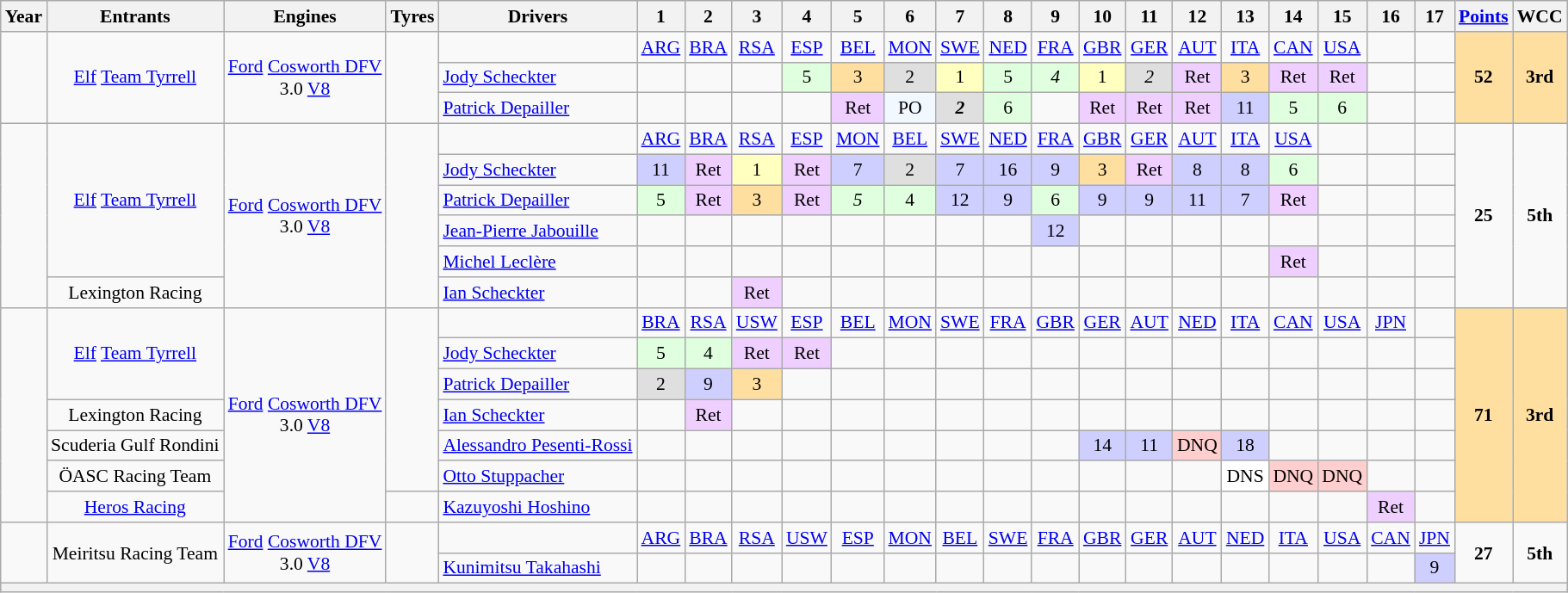<table class="wikitable" style="text-align:center; font-size:90%">
<tr>
<th>Year</th>
<th>Entrants</th>
<th>Engines</th>
<th>Tyres</th>
<th>Drivers</th>
<th>1</th>
<th>2</th>
<th>3</th>
<th>4</th>
<th>5</th>
<th>6</th>
<th>7</th>
<th>8</th>
<th>9</th>
<th>10</th>
<th>11</th>
<th>12</th>
<th>13</th>
<th>14</th>
<th>15</th>
<th>16</th>
<th>17</th>
<th><a href='#'>Points</a></th>
<th>WCC</th>
</tr>
<tr>
<td rowspan="3"></td>
<td rowspan="3"><a href='#'>Elf</a> <a href='#'>Team Tyrrell</a></td>
<td rowspan="3"><a href='#'>Ford</a> <a href='#'>Cosworth DFV</a><br>3.0 <a href='#'>V8</a></td>
<td rowspan="3"></td>
<td></td>
<td><a href='#'>ARG</a></td>
<td><a href='#'>BRA</a></td>
<td><a href='#'>RSA</a></td>
<td><a href='#'>ESP</a></td>
<td><a href='#'>BEL</a></td>
<td><a href='#'>MON</a></td>
<td><a href='#'>SWE</a></td>
<td><a href='#'>NED</a></td>
<td><a href='#'>FRA</a></td>
<td><a href='#'>GBR</a></td>
<td><a href='#'>GER</a></td>
<td><a href='#'>AUT</a></td>
<td><a href='#'>ITA</a></td>
<td><a href='#'>CAN</a></td>
<td><a href='#'>USA</a></td>
<td></td>
<td></td>
<td rowspan="3" style="background:#FFDF9F;"><strong>52</strong></td>
<td rowspan="3" style="background:#FFDF9F;"><strong>3rd</strong></td>
</tr>
<tr>
<td align="left"><a href='#'>Jody Scheckter</a></td>
<td></td>
<td></td>
<td></td>
<td style="background:#DFFFDF;">5</td>
<td style="background:#FFDF9F;">3</td>
<td style="background:#DFDFDF;">2</td>
<td style="background:#FFFFBF;">1</td>
<td style="background:#DFFFDF;">5</td>
<td style="background:#DFFFDF;"><em>4</em></td>
<td style="background:#FFFFBF;">1</td>
<td style="background:#DFDFDF;"><em>2</em></td>
<td style="background:#EFCFFF;">Ret</td>
<td style="background:#FFDF9F;">3</td>
<td style="background:#EFCFFF;">Ret</td>
<td style="background:#EFCFFF;">Ret</td>
<td></td>
<td></td>
</tr>
<tr>
<td align="left"><a href='#'>Patrick Depailler</a></td>
<td></td>
<td></td>
<td></td>
<td></td>
<td style="background:#EFCFFF;">Ret</td>
<td style="background:#F1F8FF;">PO</td>
<td style="background:#DFDFDF;"><strong><em>2</em></strong></td>
<td style="background:#DFFFDF;">6</td>
<td></td>
<td style="background:#EFCFFF;">Ret</td>
<td style="background:#EFCFFF;">Ret</td>
<td style="background:#EFCFFF;">Ret</td>
<td style="background:#CFCFFF;">11</td>
<td style="background:#DFFFDF;">5</td>
<td style="background:#DFFFDF;">6</td>
<td></td>
<td></td>
</tr>
<tr>
<td rowspan="6"></td>
<td rowspan="5"><a href='#'>Elf</a> <a href='#'>Team Tyrrell</a></td>
<td rowspan="6"><a href='#'>Ford</a> <a href='#'>Cosworth DFV</a><br>3.0 <a href='#'>V8</a></td>
<td rowspan="6"></td>
<td></td>
<td><a href='#'>ARG</a></td>
<td><a href='#'>BRA</a></td>
<td><a href='#'>RSA</a></td>
<td><a href='#'>ESP</a></td>
<td><a href='#'>MON</a></td>
<td><a href='#'>BEL</a></td>
<td><a href='#'>SWE</a></td>
<td><a href='#'>NED</a></td>
<td><a href='#'>FRA</a></td>
<td><a href='#'>GBR</a></td>
<td><a href='#'>GER</a></td>
<td><a href='#'>AUT</a></td>
<td><a href='#'>ITA</a></td>
<td><a href='#'>USA</a></td>
<td></td>
<td></td>
<td></td>
<td rowspan="6"><strong>25</strong></td>
<td rowspan="6"><strong>5th</strong></td>
</tr>
<tr>
<td align="left"><a href='#'>Jody Scheckter</a></td>
<td style="background:#CFCFFF;">11</td>
<td style="background:#EFCFFF;">Ret</td>
<td style="background:#FFFFBF;">1</td>
<td style="background:#EFCFFF;">Ret</td>
<td style="background:#CFCFFF;">7</td>
<td style="background:#DFDFDF;">2</td>
<td style="background:#CFCFFF;">7</td>
<td style="background:#CFCFFF;">16</td>
<td style="background:#CFCFFF;">9</td>
<td style="background:#FFDF9F;">3</td>
<td style="background:#EFCFFF;">Ret</td>
<td style="background:#CFCFFF;">8</td>
<td style="background:#CFCFFF;">8</td>
<td style="background:#DFFFDF;">6</td>
<td></td>
<td></td>
<td></td>
</tr>
<tr>
<td align="left"><a href='#'>Patrick Depailler</a></td>
<td style="background:#DFFFDF;">5</td>
<td style="background:#EFCFFF;">Ret</td>
<td style="background:#FFDF9F;">3</td>
<td style="background:#EFCFFF;">Ret</td>
<td style="background:#DFFFDF;"><em>5</em></td>
<td style="background:#DFFFDF;">4</td>
<td style="background:#CFCFFF;">12</td>
<td style="background:#CFCFFF;">9</td>
<td style="background:#DFFFDF;">6</td>
<td style="background:#CFCFFF;">9</td>
<td style="background:#CFCFFF;">9</td>
<td style="background:#CFCFFF;">11</td>
<td style="background:#CFCFFF;">7</td>
<td style="background:#EFCFFF;">Ret</td>
<td></td>
<td></td>
<td></td>
</tr>
<tr>
<td align="left"><a href='#'>Jean-Pierre Jabouille</a></td>
<td></td>
<td></td>
<td></td>
<td></td>
<td></td>
<td></td>
<td></td>
<td></td>
<td style="background:#CFCFFF;">12</td>
<td></td>
<td></td>
<td></td>
<td></td>
<td></td>
<td></td>
<td></td>
<td></td>
</tr>
<tr>
<td align="left"><a href='#'>Michel Leclère</a></td>
<td></td>
<td></td>
<td></td>
<td></td>
<td></td>
<td></td>
<td></td>
<td></td>
<td></td>
<td></td>
<td></td>
<td></td>
<td></td>
<td style="background:#EFCFFF;">Ret</td>
<td></td>
<td></td>
<td></td>
</tr>
<tr>
<td>Lexington Racing</td>
<td style="text-align:left"><a href='#'>Ian Scheckter</a></td>
<td></td>
<td></td>
<td style="background:#EFCFFF;">Ret</td>
<td></td>
<td></td>
<td></td>
<td></td>
<td></td>
<td></td>
<td></td>
<td></td>
<td></td>
<td></td>
<td></td>
<td></td>
<td></td>
<td></td>
</tr>
<tr>
<td rowspan="7"></td>
<td rowspan="3"><a href='#'>Elf</a> <a href='#'>Team Tyrrell</a></td>
<td rowspan="7"><a href='#'>Ford</a> <a href='#'>Cosworth DFV</a><br>3.0 <a href='#'>V8</a></td>
<td rowspan="6"></td>
<td></td>
<td><a href='#'>BRA</a></td>
<td><a href='#'>RSA</a></td>
<td><a href='#'>USW</a></td>
<td><a href='#'>ESP</a></td>
<td><a href='#'>BEL</a></td>
<td><a href='#'>MON</a></td>
<td><a href='#'>SWE</a></td>
<td><a href='#'>FRA</a></td>
<td><a href='#'>GBR</a></td>
<td><a href='#'>GER</a></td>
<td><a href='#'>AUT</a></td>
<td><a href='#'>NED</a></td>
<td><a href='#'>ITA</a></td>
<td><a href='#'>CAN</a></td>
<td><a href='#'>USA</a></td>
<td><a href='#'>JPN</a></td>
<td></td>
<td rowspan="7" style="background:#FFDF9F;"><strong>71</strong></td>
<td rowspan="7" style="background:#FFDF9F;"><strong>3rd</strong></td>
</tr>
<tr>
<td align="left"><a href='#'>Jody Scheckter</a></td>
<td style="background:#DFFFDF;">5</td>
<td style="background:#DFFFDF;">4</td>
<td style="background:#EFCFFF;">Ret</td>
<td style="background:#EFCFFF;">Ret</td>
<td></td>
<td></td>
<td></td>
<td></td>
<td></td>
<td></td>
<td></td>
<td></td>
<td></td>
<td></td>
<td></td>
<td></td>
<td></td>
</tr>
<tr>
<td align="left"><a href='#'>Patrick Depailler</a></td>
<td style="background:#DFDFDF;">2</td>
<td style="background:#CFCFFF;">9</td>
<td style="background:#FFDF9F;">3</td>
<td></td>
<td></td>
<td></td>
<td></td>
<td></td>
<td></td>
<td></td>
<td></td>
<td></td>
<td></td>
<td></td>
<td></td>
<td></td>
<td></td>
</tr>
<tr>
<td>Lexington Racing</td>
<td style="text-align:left"><a href='#'>Ian Scheckter</a></td>
<td></td>
<td style="background:#EFCFFF;">Ret</td>
<td></td>
<td></td>
<td></td>
<td></td>
<td></td>
<td></td>
<td></td>
<td></td>
<td></td>
<td></td>
<td></td>
<td></td>
<td></td>
<td></td>
<td></td>
</tr>
<tr>
<td>Scuderia Gulf Rondini</td>
<td style="text-align:left"><a href='#'>Alessandro Pesenti-Rossi</a></td>
<td></td>
<td></td>
<td></td>
<td></td>
<td></td>
<td></td>
<td></td>
<td></td>
<td></td>
<td style="background:#CFCFFF;">14</td>
<td style="background:#CFCFFF;">11</td>
<td style="background:#FFCFCF;">DNQ</td>
<td style="background:#CFCFFF;">18</td>
<td></td>
<td></td>
<td></td>
<td></td>
</tr>
<tr>
<td>ÖASC Racing Team</td>
<td style="text-align:left"><a href='#'>Otto Stuppacher</a></td>
<td></td>
<td></td>
<td></td>
<td></td>
<td></td>
<td></td>
<td></td>
<td></td>
<td></td>
<td></td>
<td></td>
<td></td>
<td style="background:#ffffff;">DNS</td>
<td style="background:#FFCFCF;">DNQ</td>
<td style="background:#FFCFCF;">DNQ</td>
<td></td>
<td></td>
</tr>
<tr>
<td><a href='#'>Heros Racing</a></td>
<td></td>
<td style="text-align:left"><a href='#'>Kazuyoshi Hoshino</a></td>
<td></td>
<td></td>
<td></td>
<td></td>
<td></td>
<td></td>
<td></td>
<td></td>
<td></td>
<td></td>
<td></td>
<td></td>
<td></td>
<td></td>
<td></td>
<td style="background:#EFCFFF;">Ret</td>
<td></td>
</tr>
<tr>
<td rowspan=2></td>
<td rowspan=2>Meiritsu Racing Team</td>
<td rowspan=2><a href='#'>Ford</a> <a href='#'>Cosworth DFV</a><br>3.0 <a href='#'>V8</a></td>
<td rowspan=2></td>
<td></td>
<td><a href='#'>ARG</a></td>
<td><a href='#'>BRA</a></td>
<td><a href='#'>RSA</a></td>
<td><a href='#'>USW</a></td>
<td><a href='#'>ESP</a></td>
<td><a href='#'>MON</a></td>
<td><a href='#'>BEL</a></td>
<td><a href='#'>SWE</a></td>
<td><a href='#'>FRA</a></td>
<td><a href='#'>GBR</a></td>
<td><a href='#'>GER</a></td>
<td><a href='#'>AUT</a></td>
<td><a href='#'>NED</a></td>
<td><a href='#'>ITA</a></td>
<td><a href='#'>USA</a></td>
<td><a href='#'>CAN</a></td>
<td><a href='#'>JPN</a></td>
<td rowspan="2"><strong>27</strong></td>
<td rowspan="2"><strong>5th</strong></td>
</tr>
<tr>
<td style="text-align:left"><a href='#'>Kunimitsu Takahashi</a></td>
<td></td>
<td></td>
<td></td>
<td></td>
<td></td>
<td></td>
<td></td>
<td></td>
<td></td>
<td></td>
<td></td>
<td></td>
<td></td>
<td></td>
<td></td>
<td></td>
<td style="background:#CFCFFF;">9</td>
</tr>
<tr>
<th colspan="24"></th>
</tr>
</table>
